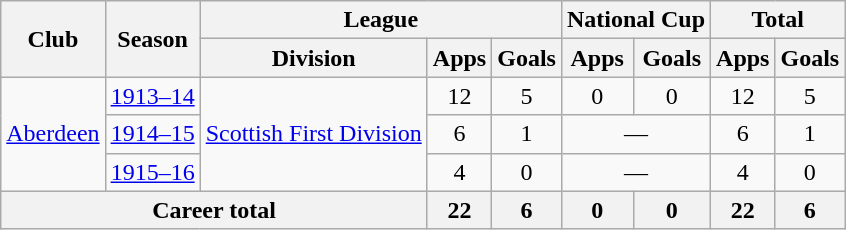<table class="wikitable" style="text-align: center;">
<tr>
<th rowspan="2">Club</th>
<th rowspan="2">Season</th>
<th colspan="3">League</th>
<th colspan="2">National Cup</th>
<th colspan="2">Total</th>
</tr>
<tr>
<th>Division</th>
<th>Apps</th>
<th>Goals</th>
<th>Apps</th>
<th>Goals</th>
<th>Apps</th>
<th>Goals</th>
</tr>
<tr>
<td rowspan="3"><a href='#'>Aberdeen</a></td>
<td><a href='#'>1913–14</a></td>
<td rowspan="3"><a href='#'>Scottish First Division</a></td>
<td>12</td>
<td>5</td>
<td>0</td>
<td>0</td>
<td>12</td>
<td>5</td>
</tr>
<tr>
<td><a href='#'>1914–15</a></td>
<td>6</td>
<td>1</td>
<td colspan="2">—</td>
<td>6</td>
<td>1</td>
</tr>
<tr>
<td><a href='#'>1915–16</a></td>
<td>4</td>
<td>0</td>
<td colspan="2">—</td>
<td>4</td>
<td>0</td>
</tr>
<tr>
<th colspan="3">Career total</th>
<th>22</th>
<th>6</th>
<th>0</th>
<th>0</th>
<th>22</th>
<th>6</th>
</tr>
</table>
